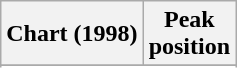<table class="wikitable plainrowheaders">
<tr>
<th scope="col">Chart (1998)</th>
<th scope="col">Peak<br>position</th>
</tr>
<tr>
</tr>
<tr>
</tr>
</table>
